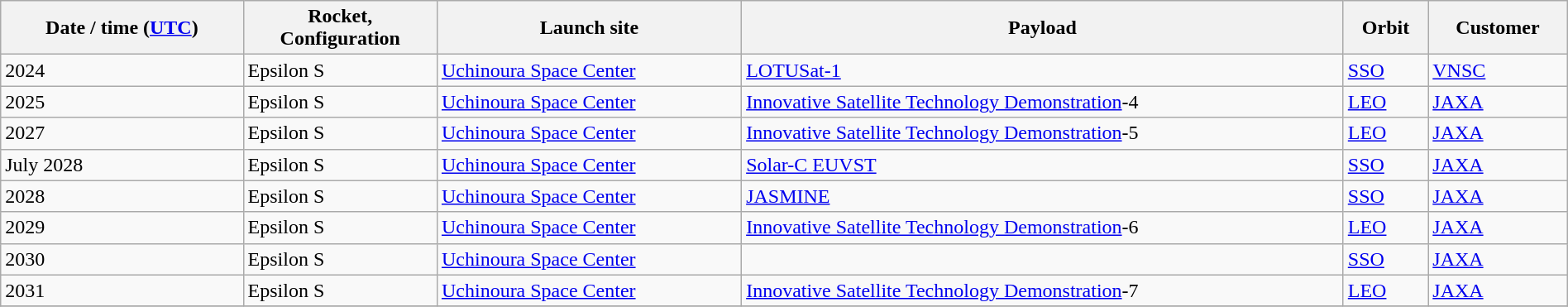<table class="wikitable plainrowheaders" style="width: 100%;">
<tr>
<th scope="col">Date / time (<a href='#'>UTC</a>)</th>
<th scope="col">Rocket,<br>Configuration</th>
<th scope="col">Launch site</th>
<th scope="col">Payload</th>
<th scope="col">Orbit</th>
<th scope="col">Customer</th>
</tr>
<tr>
<td rowspan = 1>2024</td>
<td>Epsilon S</td>
<td><a href='#'>Uchinoura Space Center</a></td>
<td><a href='#'>LOTUSat-1</a></td>
<td><a href='#'>SSO</a></td>
<td><a href='#'>VNSC</a></td>
</tr>
<tr>
<td rowspan = 1>2025</td>
<td>Epsilon S</td>
<td><a href='#'>Uchinoura Space Center</a></td>
<td><a href='#'>Innovative Satellite Technology Demonstration</a>-4</td>
<td><a href='#'>LEO</a></td>
<td><a href='#'>JAXA</a></td>
</tr>
<tr>
<td rowspan = 1>2027</td>
<td>Epsilon S</td>
<td><a href='#'>Uchinoura Space Center</a></td>
<td><a href='#'>Innovative Satellite Technology Demonstration</a>-5</td>
<td><a href='#'>LEO</a></td>
<td><a href='#'>JAXA</a></td>
</tr>
<tr>
<td rowspan = 1>July 2028</td>
<td>Epsilon S</td>
<td><a href='#'>Uchinoura Space Center</a></td>
<td><a href='#'>Solar-C EUVST</a></td>
<td><a href='#'>SSO</a></td>
<td><a href='#'>JAXA</a></td>
</tr>
<tr>
<td rowspan = 1>2028</td>
<td>Epsilon S</td>
<td><a href='#'>Uchinoura Space Center</a></td>
<td><a href='#'>JASMINE</a></td>
<td><a href='#'>SSO</a></td>
<td><a href='#'>JAXA</a></td>
</tr>
<tr>
<td rowspan = 1>2029</td>
<td>Epsilon S</td>
<td><a href='#'>Uchinoura Space Center</a></td>
<td><a href='#'>Innovative Satellite Technology Demonstration</a>-6</td>
<td><a href='#'>LEO</a></td>
<td><a href='#'>JAXA</a></td>
</tr>
<tr>
<td rowspan = 1>2030</td>
<td>Epsilon S</td>
<td><a href='#'>Uchinoura Space Center</a></td>
<td></td>
<td><a href='#'>SSO</a></td>
<td><a href='#'>JAXA</a></td>
</tr>
<tr>
<td rowspan = 1>2031</td>
<td>Epsilon S</td>
<td><a href='#'>Uchinoura Space Center</a></td>
<td><a href='#'>Innovative Satellite Technology Demonstration</a>-7</td>
<td><a href='#'>LEO</a></td>
<td><a href='#'>JAXA</a></td>
</tr>
<tr>
</tr>
</table>
